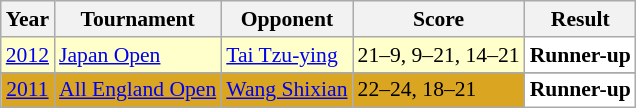<table class="sortable wikitable" style="font-size: 90%;">
<tr>
<th>Year</th>
<th>Tournament</th>
<th>Opponent</th>
<th>Score</th>
<th>Result</th>
</tr>
<tr style="background:#FFFFCC">
<td align="center"><a href='#'>2012</a></td>
<td align="left"><a href='#'>Japan Open</a></td>
<td align="left"> <a href='#'>Tai Tzu-ying</a></td>
<td align="left">21–9, 9–21, 14–21</td>
<td style="text-align:left; background:white"> <strong>Runner-up</strong></td>
</tr>
<tr>
</tr>
<tr style="background:#DAA520">
<td align="center"><a href='#'>2011</a></td>
<td align="left"><a href='#'>All England Open</a></td>
<td align="left"> <a href='#'>Wang Shixian</a></td>
<td align="left">22–24, 18–21</td>
<td style="text-align:left; background:white"> <strong>Runner-up</strong></td>
</tr>
</table>
